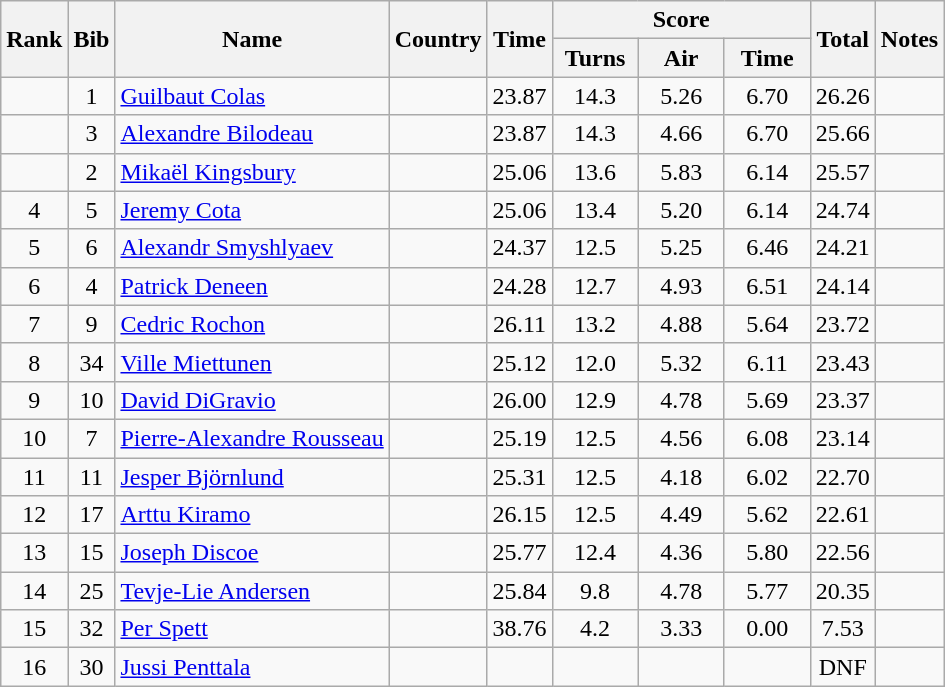<table class="wikitable sortable" style="text-align:center">
<tr>
<th rowspan=2>Rank</th>
<th rowspan=2>Bib</th>
<th rowspan=2>Name</th>
<th rowspan=2>Country</th>
<th rowspan=2>Time</th>
<th colspan=3>Score</th>
<th rowspan=2>Total</th>
<th rowspan=2>Notes</th>
</tr>
<tr>
<th width=50>Turns</th>
<th width=50>Air</th>
<th width=50>Time</th>
</tr>
<tr>
<td></td>
<td>1</td>
<td align=left><a href='#'>Guilbaut Colas</a></td>
<td align=left></td>
<td>23.87</td>
<td>14.3</td>
<td>5.26</td>
<td>6.70</td>
<td>26.26</td>
<td></td>
</tr>
<tr>
<td></td>
<td>3</td>
<td align=left><a href='#'>Alexandre Bilodeau</a></td>
<td align=left></td>
<td>23.87</td>
<td>14.3</td>
<td>4.66</td>
<td>6.70</td>
<td>25.66</td>
<td></td>
</tr>
<tr>
<td></td>
<td>2</td>
<td align=left><a href='#'>Mikaël Kingsbury</a></td>
<td align=left></td>
<td>25.06</td>
<td>13.6</td>
<td>5.83</td>
<td>6.14</td>
<td>25.57</td>
<td></td>
</tr>
<tr>
<td>4</td>
<td>5</td>
<td align=left><a href='#'>Jeremy Cota</a></td>
<td align=left></td>
<td>25.06</td>
<td>13.4</td>
<td>5.20</td>
<td>6.14</td>
<td>24.74</td>
<td></td>
</tr>
<tr>
<td>5</td>
<td>6</td>
<td align=left><a href='#'>Alexandr Smyshlyaev</a></td>
<td align=left></td>
<td>24.37</td>
<td>12.5</td>
<td>5.25</td>
<td>6.46</td>
<td>24.21</td>
<td></td>
</tr>
<tr>
<td>6</td>
<td>4</td>
<td align=left><a href='#'>Patrick Deneen</a></td>
<td align=left></td>
<td>24.28</td>
<td>12.7</td>
<td>4.93</td>
<td>6.51</td>
<td>24.14</td>
<td></td>
</tr>
<tr>
<td>7</td>
<td>9</td>
<td align=left><a href='#'>Cedric Rochon</a></td>
<td align=left></td>
<td>26.11</td>
<td>13.2</td>
<td>4.88</td>
<td>5.64</td>
<td>23.72</td>
<td></td>
</tr>
<tr>
<td>8</td>
<td>34</td>
<td align=left><a href='#'>Ville Miettunen</a></td>
<td align=left></td>
<td>25.12</td>
<td>12.0</td>
<td>5.32</td>
<td>6.11</td>
<td>23.43</td>
<td></td>
</tr>
<tr>
<td>9</td>
<td>10</td>
<td align=left><a href='#'>David DiGravio</a></td>
<td align=left></td>
<td>26.00</td>
<td>12.9</td>
<td>4.78</td>
<td>5.69</td>
<td>23.37</td>
<td></td>
</tr>
<tr>
<td>10</td>
<td>7</td>
<td align=left><a href='#'>Pierre-Alexandre Rousseau</a></td>
<td align=left></td>
<td>25.19</td>
<td>12.5</td>
<td>4.56</td>
<td>6.08</td>
<td>23.14</td>
<td></td>
</tr>
<tr>
<td>11</td>
<td>11</td>
<td align=left><a href='#'>Jesper Björnlund</a></td>
<td align=left></td>
<td>25.31</td>
<td>12.5</td>
<td>4.18</td>
<td>6.02</td>
<td>22.70</td>
<td></td>
</tr>
<tr>
<td>12</td>
<td>17</td>
<td align=left><a href='#'>Arttu Kiramo</a></td>
<td align=left></td>
<td>26.15</td>
<td>12.5</td>
<td>4.49</td>
<td>5.62</td>
<td>22.61</td>
<td></td>
</tr>
<tr>
<td>13</td>
<td>15</td>
<td align=left><a href='#'>Joseph Discoe</a></td>
<td align=left></td>
<td>25.77</td>
<td>12.4</td>
<td>4.36</td>
<td>5.80</td>
<td>22.56</td>
<td></td>
</tr>
<tr>
<td>14</td>
<td>25</td>
<td align=left><a href='#'>Tevje-Lie Andersen</a></td>
<td align=left></td>
<td>25.84</td>
<td>9.8</td>
<td>4.78</td>
<td>5.77</td>
<td>20.35</td>
<td></td>
</tr>
<tr>
<td>15</td>
<td>32</td>
<td align=left><a href='#'>Per Spett</a></td>
<td align=left></td>
<td>38.76</td>
<td>4.2</td>
<td>3.33</td>
<td>0.00</td>
<td>7.53</td>
<td></td>
</tr>
<tr>
<td>16</td>
<td>30</td>
<td align=left><a href='#'>Jussi Penttala</a></td>
<td align=left></td>
<td></td>
<td></td>
<td></td>
<td></td>
<td>DNF</td>
<td></td>
</tr>
</table>
